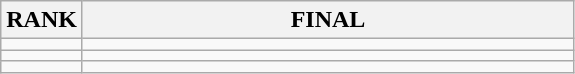<table class="wikitable">
<tr>
<th>RANK</th>
<th style="width: 20em">FINAL</th>
</tr>
<tr>
<td align="center"></td>
<td></td>
</tr>
<tr>
<td align="center"></td>
<td></td>
</tr>
<tr>
<td align="center"></td>
<td></td>
</tr>
</table>
